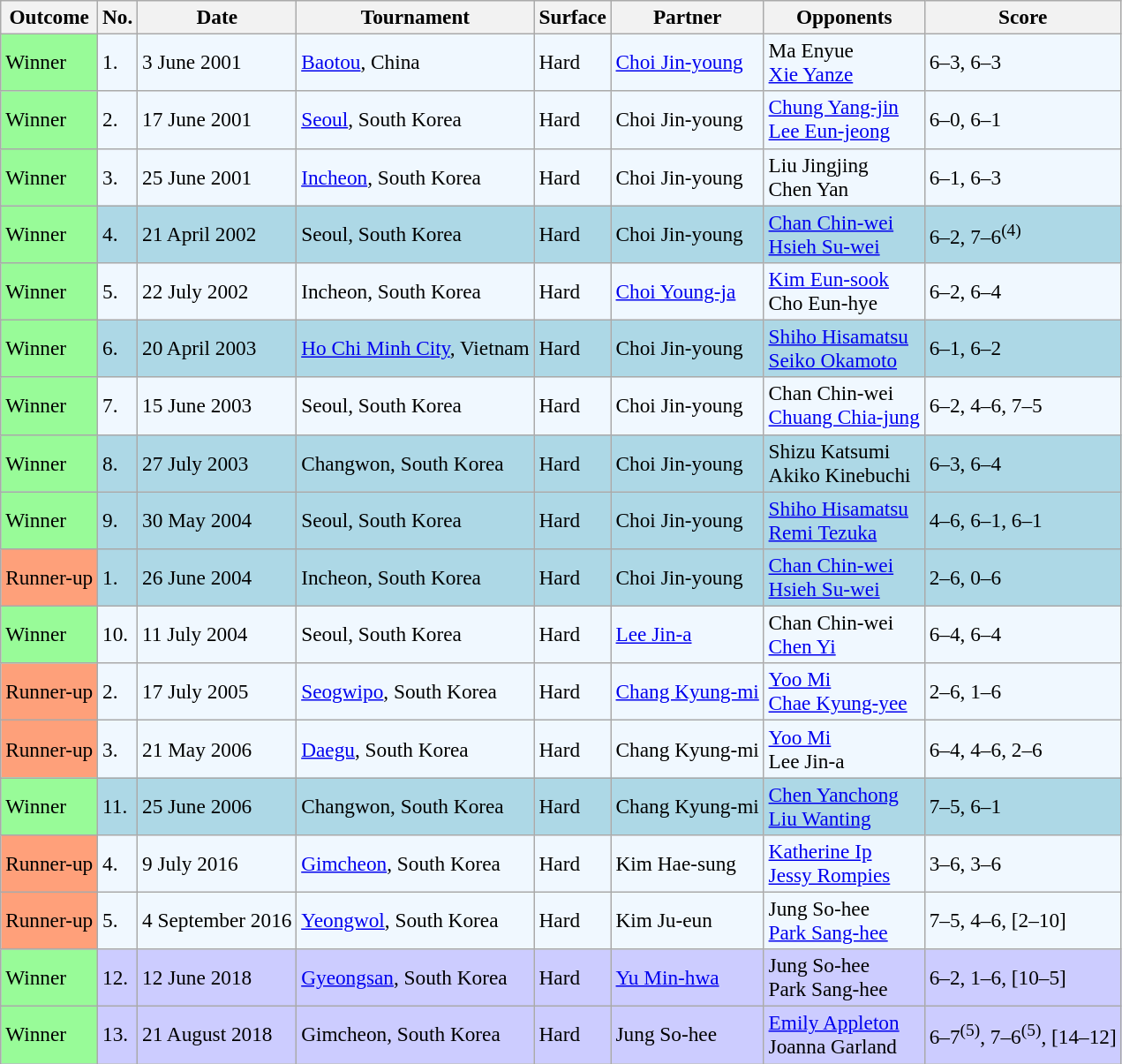<table class="sortable wikitable" style=font-size:97%>
<tr>
<th>Outcome</th>
<th>No.</th>
<th>Date</th>
<th>Tournament</th>
<th>Surface</th>
<th>Partner</th>
<th>Opponents</th>
<th class="unsortable">Score</th>
</tr>
<tr style="background:#f0f8ff;">
<td bgcolor=#98fb98>Winner</td>
<td>1.</td>
<td>3 June 2001</td>
<td><a href='#'>Baotou</a>, China</td>
<td>Hard</td>
<td> <a href='#'>Choi Jin-young</a></td>
<td> Ma Enyue <br>  <a href='#'>Xie Yanze</a></td>
<td>6–3, 6–3</td>
</tr>
<tr style="background:#f0f8ff;">
<td bgcolor=#98fb98>Winner</td>
<td>2.</td>
<td>17 June 2001</td>
<td><a href='#'>Seoul</a>, South Korea</td>
<td>Hard</td>
<td> Choi Jin-young</td>
<td> <a href='#'>Chung Yang-jin</a> <br>  <a href='#'>Lee Eun-jeong</a></td>
<td>6–0, 6–1</td>
</tr>
<tr style="background:#f0f8ff;">
<td bgcolor=#98fb98>Winner</td>
<td>3.</td>
<td>25 June 2001</td>
<td><a href='#'>Incheon</a>, South Korea</td>
<td>Hard</td>
<td> Choi Jin-young</td>
<td> Liu Jingjing <br>  Chen Yan</td>
<td>6–1, 6–3</td>
</tr>
<tr bgcolor="lightblue">
<td bgcolor=#98fb98>Winner</td>
<td>4.</td>
<td>21 April 2002</td>
<td>Seoul, South Korea</td>
<td>Hard</td>
<td> Choi Jin-young</td>
<td> <a href='#'>Chan Chin-wei</a> <br>  <a href='#'>Hsieh Su-wei</a></td>
<td>6–2, 7–6<sup>(4)</sup></td>
</tr>
<tr bgcolor="#f0f8ff">
<td bgcolor="98FB98">Winner</td>
<td>5.</td>
<td>22 July 2002</td>
<td>Incheon, South Korea</td>
<td>Hard</td>
<td> <a href='#'>Choi Young-ja</a></td>
<td> <a href='#'>Kim Eun-sook</a> <br>  Cho Eun-hye</td>
<td>6–2, 6–4</td>
</tr>
<tr bgcolor="lightblue">
<td bgcolor=#98fb98>Winner</td>
<td>6.</td>
<td>20 April 2003</td>
<td><a href='#'>Ho Chi Minh City</a>, Vietnam</td>
<td>Hard</td>
<td> Choi Jin-young</td>
<td> <a href='#'>Shiho Hisamatsu</a> <br>  <a href='#'>Seiko Okamoto</a></td>
<td>6–1, 6–2</td>
</tr>
<tr style="background:#f0f8ff;">
<td bgcolor=#98fb98>Winner</td>
<td>7.</td>
<td>15 June 2003</td>
<td>Seoul, South Korea</td>
<td>Hard</td>
<td> Choi Jin-young</td>
<td> Chan Chin-wei <br>  <a href='#'>Chuang Chia-jung</a></td>
<td>6–2, 4–6, 7–5</td>
</tr>
<tr bgcolor="lightblue">
<td bgcolor=#98fb98>Winner</td>
<td>8.</td>
<td>27 July 2003</td>
<td>Changwon, South Korea</td>
<td>Hard</td>
<td> Choi Jin-young</td>
<td> Shizu Katsumi <br>  Akiko Kinebuchi</td>
<td>6–3, 6–4</td>
</tr>
<tr bgcolor="lightblue">
<td bgcolor=#98fb98>Winner</td>
<td>9.</td>
<td>30 May 2004</td>
<td>Seoul, South Korea</td>
<td>Hard</td>
<td> Choi Jin-young</td>
<td> <a href='#'>Shiho Hisamatsu</a> <br>  <a href='#'>Remi Tezuka</a></td>
<td>4–6, 6–1, 6–1</td>
</tr>
<tr bgcolor="lightblue">
<td bgcolor=FEA07A>Runner-up</td>
<td>1.</td>
<td>26 June 2004</td>
<td>Incheon, South Korea</td>
<td>Hard</td>
<td> Choi Jin-young</td>
<td> <a href='#'>Chan Chin-wei</a> <br>  <a href='#'>Hsieh Su-wei</a></td>
<td>2–6, 0–6</td>
</tr>
<tr bgcolor="#f0f8ff">
<td bgcolor="98FB98">Winner</td>
<td>10.</td>
<td>11 July 2004</td>
<td>Seoul, South Korea</td>
<td>Hard</td>
<td> <a href='#'>Lee Jin-a</a></td>
<td> Chan Chin-wei <br>  <a href='#'>Chen Yi</a></td>
<td>6–4, 6–4</td>
</tr>
<tr bgcolor="#f0f8ff">
<td bgcolor=FEA07A>Runner-up</td>
<td>2.</td>
<td>17 July 2005</td>
<td><a href='#'>Seogwipo</a>, South Korea</td>
<td>Hard</td>
<td> <a href='#'>Chang Kyung-mi</a></td>
<td> <a href='#'>Yoo Mi</a> <br>  <a href='#'>Chae Kyung-yee</a></td>
<td>2–6, 1–6</td>
</tr>
<tr bgcolor="#f0f8ff">
<td bgcolor=FEA07A>Runner-up</td>
<td>3.</td>
<td>21 May 2006</td>
<td><a href='#'>Daegu</a>, South Korea</td>
<td>Hard</td>
<td> Chang Kyung-mi</td>
<td> <a href='#'>Yoo Mi</a> <br>  Lee Jin-a</td>
<td>6–4, 4–6, 2–6</td>
</tr>
<tr style="background:lightblue;">
<td bgcolor="98FB98">Winner</td>
<td>11.</td>
<td>25 June 2006</td>
<td>Changwon, South Korea</td>
<td>Hard</td>
<td> Chang Kyung-mi</td>
<td> <a href='#'>Chen Yanchong</a> <br>  <a href='#'>Liu Wanting</a></td>
<td>7–5, 6–1</td>
</tr>
<tr style="background:#f0f8ff;">
<td bgcolor="FFA07A">Runner-up</td>
<td>4.</td>
<td>9 July 2016</td>
<td><a href='#'>Gimcheon</a>, South Korea</td>
<td>Hard</td>
<td> Kim Hae-sung</td>
<td> <a href='#'>Katherine Ip</a> <br>  <a href='#'>Jessy Rompies</a></td>
<td>3–6, 3–6</td>
</tr>
<tr style="background:#f0f8ff;">
<td bgcolor="FFA07A">Runner-up</td>
<td>5.</td>
<td>4 September 2016</td>
<td><a href='#'>Yeongwol</a>, South Korea</td>
<td>Hard</td>
<td> Kim Ju-eun</td>
<td> Jung So-hee <br>  <a href='#'>Park Sang-hee</a></td>
<td>7–5, 4–6, [2–10]</td>
</tr>
<tr style="background:#ccccff;">
<td bgcolor="98FB98">Winner</td>
<td>12.</td>
<td>12 June 2018</td>
<td><a href='#'>Gyeongsan</a>, South Korea</td>
<td>Hard</td>
<td> <a href='#'>Yu Min-hwa</a></td>
<td> Jung So-hee <br>  Park Sang-hee</td>
<td>6–2, 1–6, [10–5]</td>
</tr>
<tr style="background:#ccccff;">
<td bgcolor="98FB98">Winner</td>
<td>13.</td>
<td>21 August 2018</td>
<td>Gimcheon, South Korea</td>
<td>Hard</td>
<td> Jung So-hee</td>
<td> <a href='#'>Emily Appleton</a> <br>  Joanna Garland</td>
<td>6–7<sup>(5)</sup>, 7–6<sup>(5)</sup>, [14–12]</td>
</tr>
</table>
